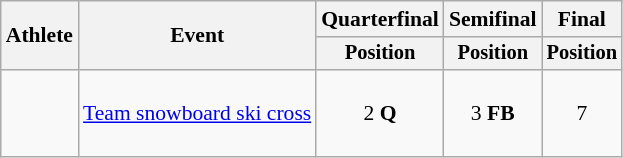<table class="wikitable" style="font-size:90%">
<tr>
<th rowspan="2">Athlete</th>
<th rowspan="2">Event</th>
<th>Quarterfinal</th>
<th>Semifinal</th>
<th>Final</th>
</tr>
<tr style="font-size:95%">
<th>Position</th>
<th>Position</th>
<th>Position</th>
</tr>
<tr align=center>
<td align=left><br><br><br></td>
<td align=left><a href='#'>Team snowboard ski cross</a></td>
<td>2 <strong>Q</strong></td>
<td>3 <strong>FB</strong></td>
<td>7</td>
</tr>
</table>
